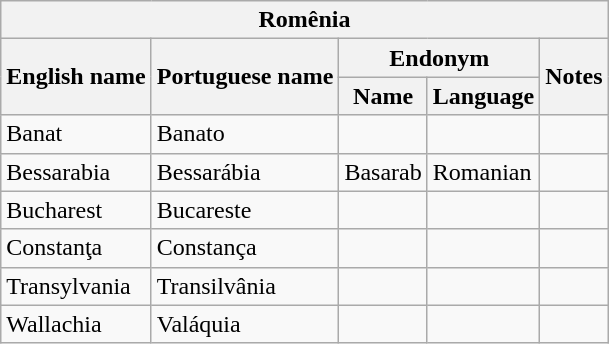<table class="wikitable sortable">
<tr>
<th colspan="5"> Romênia</th>
</tr>
<tr>
<th rowspan="2">English name</th>
<th rowspan="2">Portuguese name</th>
<th colspan="2">Endonym</th>
<th rowspan="2">Notes</th>
</tr>
<tr>
<th>Name</th>
<th>Language</th>
</tr>
<tr>
<td>Banat</td>
<td>Banato</td>
<td></td>
<td></td>
<td></td>
</tr>
<tr>
<td>Bessarabia</td>
<td>Bessarábia</td>
<td>Basarab</td>
<td>Romanian</td>
<td></td>
</tr>
<tr>
<td>Bucharest</td>
<td>Bucareste</td>
<td></td>
<td></td>
<td></td>
</tr>
<tr>
<td>Constanţa</td>
<td>Constança</td>
<td></td>
<td></td>
<td></td>
</tr>
<tr>
<td>Transylvania</td>
<td>Transilvânia</td>
<td></td>
<td></td>
<td></td>
</tr>
<tr>
<td>Wallachia</td>
<td>Valáquia</td>
<td></td>
<td></td>
<td></td>
</tr>
</table>
